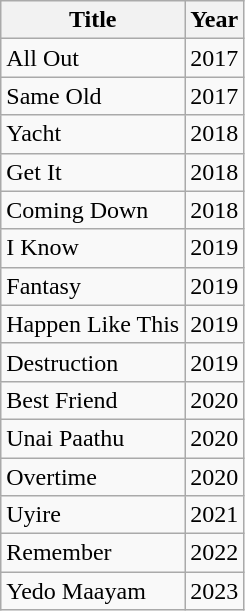<table class="wikitable">
<tr>
<th>Title</th>
<th>Year</th>
</tr>
<tr>
<td>All Out</td>
<td>2017</td>
</tr>
<tr>
<td>Same Old</td>
<td>2017</td>
</tr>
<tr>
<td>Yacht</td>
<td>2018</td>
</tr>
<tr>
<td>Get It</td>
<td>2018</td>
</tr>
<tr>
<td>Coming Down</td>
<td>2018</td>
</tr>
<tr>
<td>I Know</td>
<td>2019</td>
</tr>
<tr>
<td>Fantasy</td>
<td>2019</td>
</tr>
<tr>
<td>Happen Like This</td>
<td>2019</td>
</tr>
<tr>
<td>Destruction</td>
<td>2019</td>
</tr>
<tr>
<td>Best Friend</td>
<td>2020</td>
</tr>
<tr>
<td>Unai Paathu</td>
<td>2020</td>
</tr>
<tr>
<td>Overtime</td>
<td>2020</td>
</tr>
<tr>
<td>Uyire</td>
<td>2021</td>
</tr>
<tr>
<td>Remember</td>
<td>2022</td>
</tr>
<tr>
<td>Yedo Maayam</td>
<td>2023</td>
</tr>
</table>
